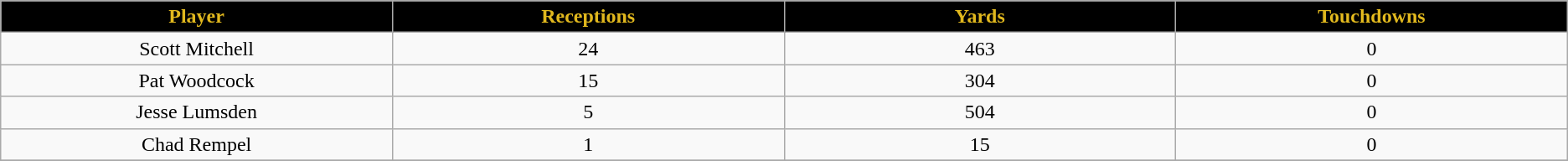<table class="wikitable sortable sortable">
<tr>
<th style="background:black;color:#e1b81e;" width="8%">Player</th>
<th style="background:black;color:#e1b81e;" width="8%">Receptions</th>
<th style="background:black;color:#e1b81e;" width="8%">Yards</th>
<th style="background:black;color:#e1b81e;" width="8%">Touchdowns</th>
</tr>
<tr align="center">
<td>Scott Mitchell</td>
<td>24</td>
<td>463</td>
<td>0</td>
</tr>
<tr align="center">
<td>Pat Woodcock</td>
<td>15</td>
<td>304</td>
<td>0</td>
</tr>
<tr align="center">
<td>Jesse Lumsden</td>
<td>5</td>
<td>504</td>
<td>0</td>
</tr>
<tr align="center">
<td>Chad Rempel</td>
<td>1</td>
<td>15</td>
<td>0</td>
</tr>
<tr>
</tr>
</table>
